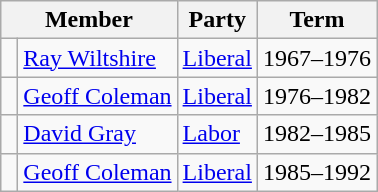<table class="wikitable">
<tr>
<th colspan="2">Member</th>
<th>Party</th>
<th>Term</th>
</tr>
<tr>
<td> </td>
<td><a href='#'>Ray Wiltshire</a></td>
<td><a href='#'>Liberal</a></td>
<td>1967–1976</td>
</tr>
<tr>
<td> </td>
<td><a href='#'>Geoff Coleman</a></td>
<td><a href='#'>Liberal</a></td>
<td>1976–1982</td>
</tr>
<tr>
<td> </td>
<td><a href='#'>David Gray</a></td>
<td><a href='#'>Labor</a></td>
<td>1982–1985</td>
</tr>
<tr>
<td> </td>
<td><a href='#'>Geoff Coleman</a></td>
<td><a href='#'>Liberal</a></td>
<td>1985–1992</td>
</tr>
</table>
